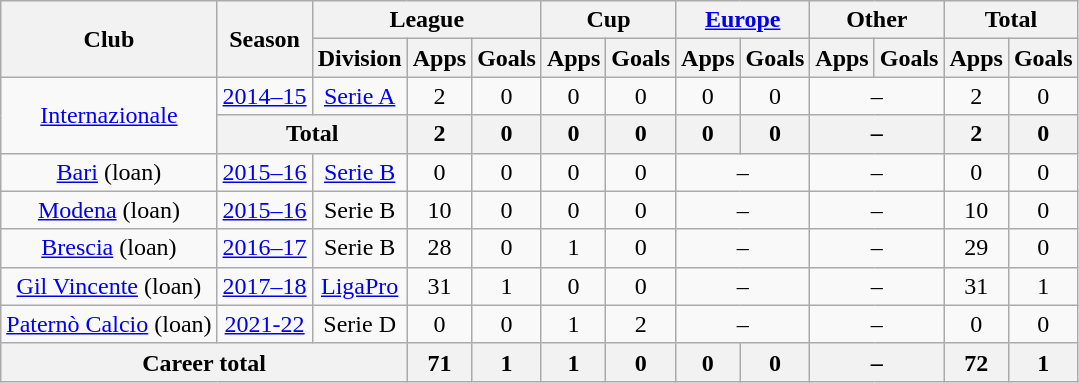<table class="wikitable" style="text-align: center;">
<tr>
<th rowspan="2">Club</th>
<th rowspan="2">Season</th>
<th colspan="3">League</th>
<th colspan="2">Cup</th>
<th colspan="2"><a href='#'>Europe</a></th>
<th colspan="2">Other</th>
<th colspan="2">Total</th>
</tr>
<tr>
<th>Division</th>
<th>Apps</th>
<th>Goals</th>
<th>Apps</th>
<th>Goals</th>
<th>Apps</th>
<th>Goals</th>
<th>Apps</th>
<th>Goals</th>
<th>Apps</th>
<th>Goals</th>
</tr>
<tr>
<td rowspan="2" valign="center"><a href='#'>Internazionale</a></td>
<td><a href='#'>2014–15</a></td>
<td><a href='#'>Serie A</a></td>
<td>2</td>
<td>0</td>
<td>0</td>
<td>0</td>
<td>0</td>
<td>0</td>
<td colspan="2">–</td>
<td>2</td>
<td>0</td>
</tr>
<tr>
<th colspan="2">Total</th>
<th>2</th>
<th>0</th>
<th>0</th>
<th>0</th>
<th>0</th>
<th>0</th>
<th colspan="2">–</th>
<th>2</th>
<th>0</th>
</tr>
<tr>
<td><a href='#'>Bari</a> (loan)</td>
<td><a href='#'>2015–16</a></td>
<td><a href='#'>Serie B</a></td>
<td>0</td>
<td>0</td>
<td>0</td>
<td>0</td>
<td colspan="2">–</td>
<td colspan="2">–</td>
<td>0</td>
<td>0</td>
</tr>
<tr>
<td><a href='#'>Modena</a> (loan)</td>
<td><a href='#'>2015–16</a></td>
<td>Serie B</td>
<td>10</td>
<td>0</td>
<td>0</td>
<td>0</td>
<td colspan="2">–</td>
<td colspan="2">–</td>
<td>10</td>
<td>0</td>
</tr>
<tr>
<td><a href='#'>Brescia</a> (loan)</td>
<td><a href='#'>2016–17</a></td>
<td>Serie B</td>
<td>28</td>
<td>0</td>
<td>1</td>
<td>0</td>
<td colspan="2">–</td>
<td colspan="2">–</td>
<td>29</td>
<td>0</td>
</tr>
<tr>
<td><a href='#'>Gil Vincente</a> (loan)</td>
<td><a href='#'>2017–18</a></td>
<td><a href='#'>LigaPro</a></td>
<td>31</td>
<td>1</td>
<td>0</td>
<td>0</td>
<td colspan="2">–</td>
<td colspan="2">–</td>
<td>31</td>
<td>1</td>
</tr>
<tr>
<td><a href='#'>Paternò Calcio</a> (loan)</td>
<td><a href='#'>2021-22</a></td>
<td>Serie D</td>
<td>0</td>
<td>0</td>
<td>1</td>
<td>2</td>
<td colspan="2">–</td>
<td colspan="2">–</td>
<td>0</td>
<td>0</td>
</tr>
<tr>
<th colspan="3">Career total</th>
<th>71</th>
<th>1</th>
<th>1</th>
<th>0</th>
<th>0</th>
<th>0</th>
<th colspan="2">–</th>
<th>72</th>
<th>1</th>
</tr>
</table>
